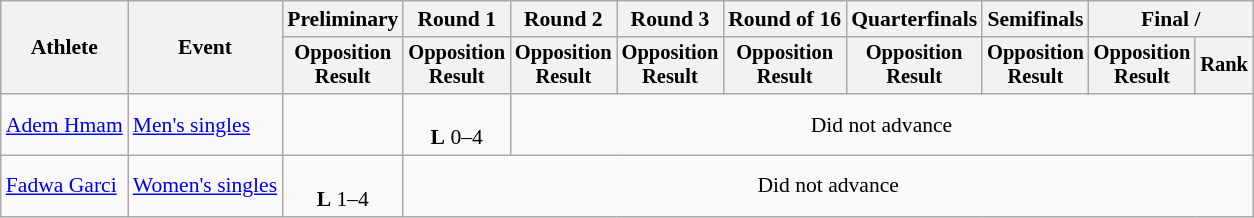<table class="wikitable" style="font-size:90%;">
<tr>
<th rowspan=2>Athlete</th>
<th rowspan=2>Event</th>
<th>Preliminary</th>
<th>Round 1</th>
<th>Round 2</th>
<th>Round 3</th>
<th>Round of 16</th>
<th>Quarterfinals</th>
<th>Semifinals</th>
<th colspan=2>Final / </th>
</tr>
<tr style="font-size:95%">
<th>Opposition<br>Result</th>
<th>Opposition<br>Result</th>
<th>Opposition<br>Result</th>
<th>Opposition<br>Result</th>
<th>Opposition<br>Result</th>
<th>Opposition<br>Result</th>
<th>Opposition<br>Result</th>
<th>Opposition<br>Result</th>
<th>Rank</th>
</tr>
<tr align=center>
<td align=left><a href='#'>Adem Hmam</a></td>
<td align=left><a href='#'>Men's singles</a></td>
<td></td>
<td><br><strong>L</strong> 0–4</td>
<td colspan=7>Did not advance</td>
</tr>
<tr align=center>
<td align=left><a href='#'>Fadwa Garci</a></td>
<td align=left><a href='#'>Women's singles</a></td>
<td><br><strong>L</strong> 1–4</td>
<td colspan=8>Did not advance</td>
</tr>
</table>
